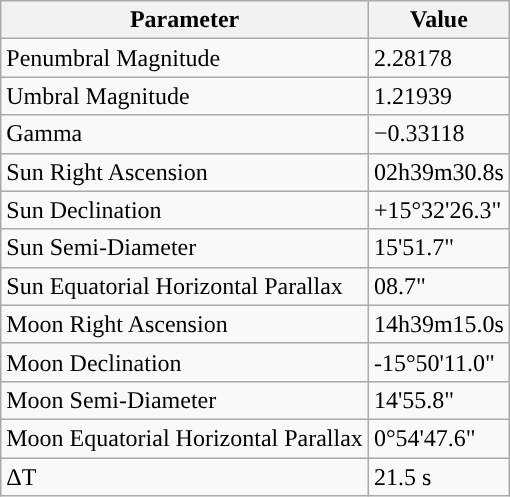<table class="wikitable">
<tr>
<th>Parameter</th>
<th>Value</th>
</tr>
<tr>
<td>Penumbral Magnitude</td>
<td>2.28178</td>
</tr>
<tr>
<td>Umbral Magnitude</td>
<td>1.21939</td>
</tr>
<tr>
<td>Gamma</td>
<td>−0.33118</td>
</tr>
<tr>
<td>Sun Right Ascension</td>
<td>02h39m30.8s</td>
</tr>
<tr>
<td>Sun Declination</td>
<td>+15°32'26.3"</td>
</tr>
<tr>
<td>Sun Semi-Diameter</td>
<td>15'51.7"</td>
</tr>
<tr>
<td>Sun Equatorial Horizontal Parallax</td>
<td>08.7"</td>
</tr>
<tr>
<td>Moon Right Ascension</td>
<td>14h39m15.0s</td>
</tr>
<tr>
<td>Moon Declination</td>
<td>-15°50'11.0"</td>
</tr>
<tr>
<td>Moon Semi-Diameter</td>
<td>14'55.8"</td>
</tr>
<tr>
<td>Moon Equatorial Horizontal Parallax</td>
<td>0°54'47.6"</td>
</tr>
<tr>
<td>ΔT</td>
<td>21.5 s</td>
</tr>
</table>
